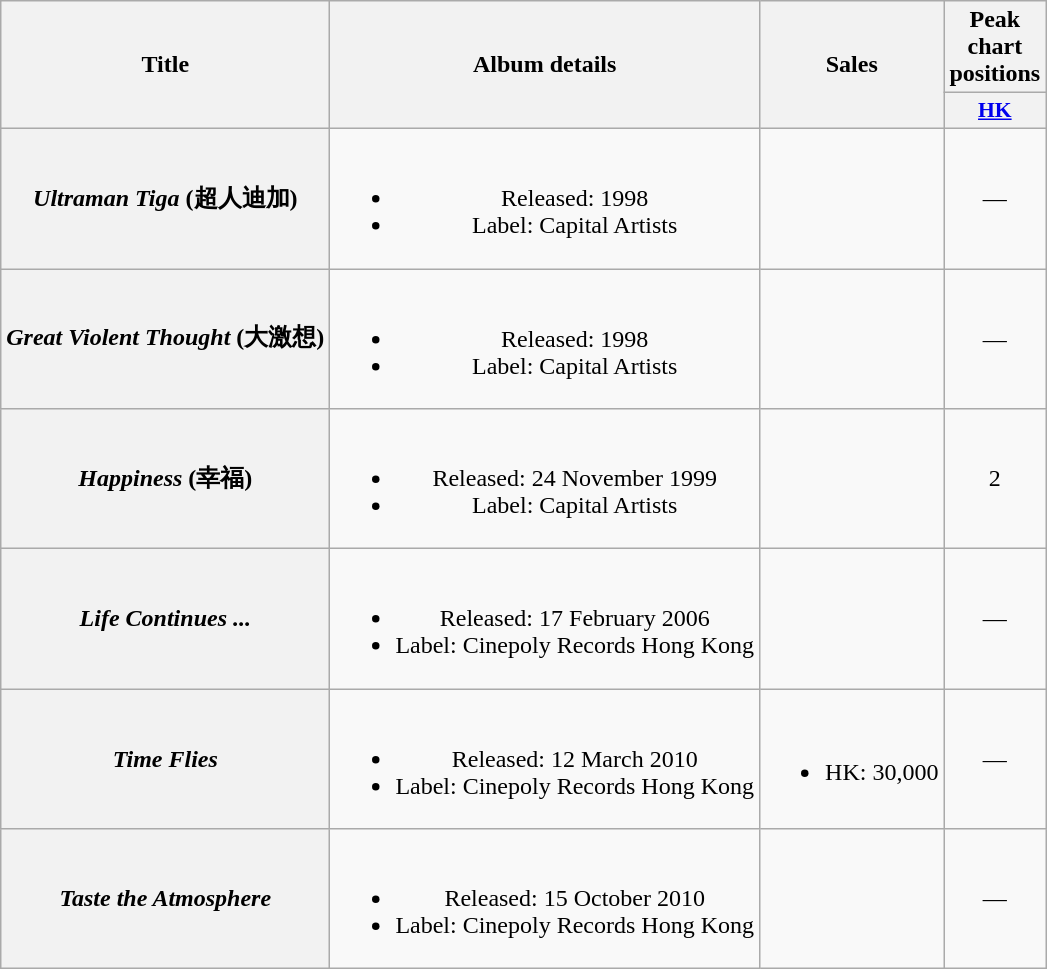<table class="wikitable plainrowheaders" style="text-align:center;">
<tr>
<th rowspan="2">Title</th>
<th rowspan="2">Album details</th>
<th rowspan="2">Sales</th>
<th>Peak chart positions</th>
</tr>
<tr>
<th scope="col" style="width:3em;font-size:90%;"><a href='#'>HK</a><br></th>
</tr>
<tr>
<th scope="row"><em>Ultraman Tiga</em> (超人迪加)</th>
<td><br><ul><li>Released: 1998</li><li>Label: Capital Artists</li></ul></td>
<td></td>
<td>—</td>
</tr>
<tr>
<th scope="row"><em>Great Violent Thought</em> (大激想)</th>
<td><br><ul><li>Released: 1998</li><li>Label: Capital Artists</li></ul></td>
<td></td>
<td>—</td>
</tr>
<tr>
<th scope="row"><em>Happiness</em> (幸福)</th>
<td><br><ul><li>Released: 24 November 1999</li><li>Label: Capital Artists</li></ul></td>
<td></td>
<td>2</td>
</tr>
<tr>
<th scope="row"><em>Life Continues ...</em></th>
<td><br><ul><li>Released: 17 February 2006</li><li>Label: Cinepoly Records Hong Kong</li></ul></td>
<td></td>
<td>—</td>
</tr>
<tr>
<th scope="row"><em>Time Flies</em></th>
<td><br><ul><li>Released: 12 March 2010</li><li>Label: Cinepoly Records Hong Kong</li></ul></td>
<td><br><ul><li>HK: 30,000</li></ul></td>
<td>—</td>
</tr>
<tr>
<th scope="row"><em>Taste the Atmosphere</em></th>
<td><br><ul><li>Released: 15 October 2010</li><li>Label: Cinepoly Records Hong Kong</li></ul></td>
<td></td>
<td>—</td>
</tr>
</table>
